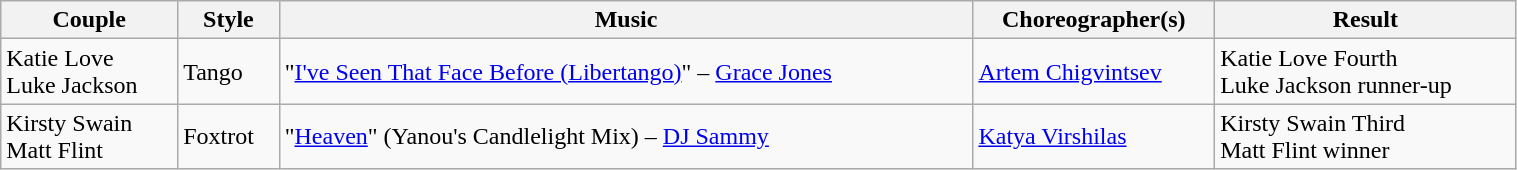<table class="wikitable" style="width:80%;">
<tr>
<th>Couple</th>
<th>Style</th>
<th>Music</th>
<th>Choreographer(s)</th>
<th>Result</th>
</tr>
<tr>
<td>Katie Love<br>Luke Jackson</td>
<td>Tango</td>
<td>"<a href='#'>I've Seen That Face Before (Libertango)</a>" – <a href='#'>Grace Jones</a></td>
<td><a href='#'>Artem Chigvintsev</a></td>
<td>Katie Love Fourth <br>Luke Jackson runner-up</td>
</tr>
<tr>
<td>Kirsty Swain<br>Matt Flint</td>
<td>Foxtrot</td>
<td>"<a href='#'>Heaven</a>" (Yanou's Candlelight Mix) – <a href='#'>DJ Sammy</a></td>
<td><a href='#'>Katya Virshilas</a></td>
<td>Kirsty Swain Third<br>Matt Flint winner</td>
</tr>
</table>
